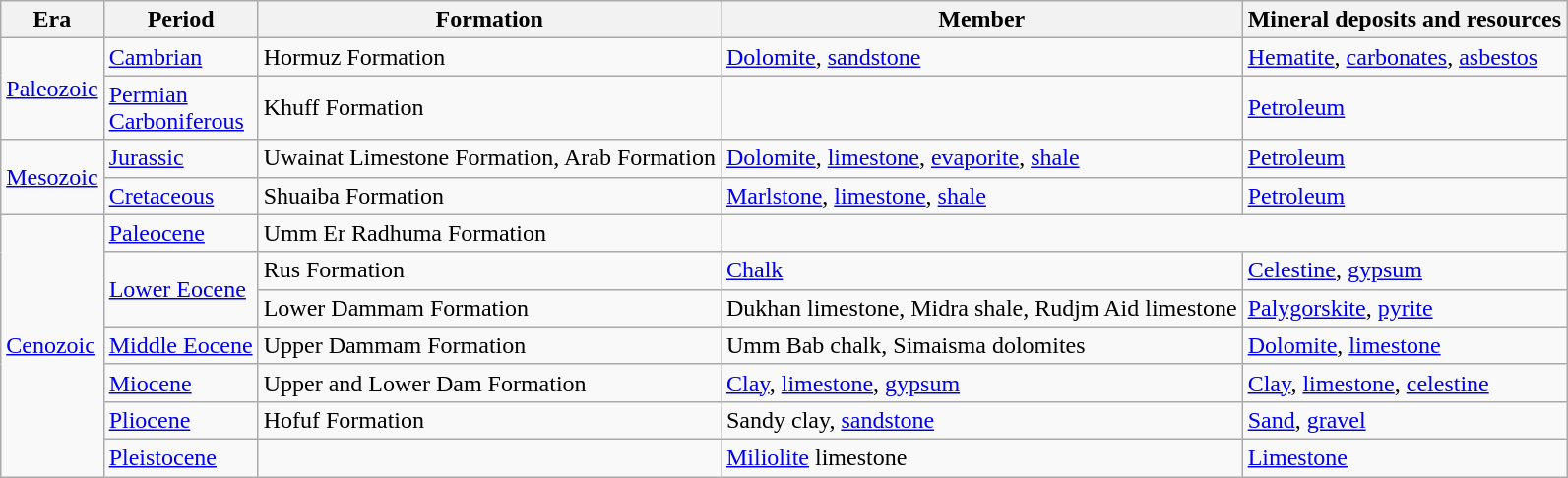<table class="wikitable sortable">
<tr>
<th>Era</th>
<th>Period</th>
<th>Formation</th>
<th>Member</th>
<th>Mineral deposits and resources</th>
</tr>
<tr>
<td rowspan="2"><a href='#'>Paleozoic</a></td>
<td><a href='#'>Cambrian</a></td>
<td>Hormuz Formation</td>
<td><a href='#'>Dolomite</a>, <a href='#'>sandstone</a></td>
<td><a href='#'>Hematite</a>, <a href='#'>carbonates</a>, <a href='#'>asbestos</a></td>
</tr>
<tr>
<td><a href='#'>Permian</a> <br> <a href='#'>Carboniferous</a></td>
<td>Khuff Formation</td>
<td></td>
<td><a href='#'>Petroleum</a></td>
</tr>
<tr>
<td rowspan="2"><a href='#'>Mesozoic</a></td>
<td><a href='#'>Jurassic</a></td>
<td>Uwainat Limestone Formation, Arab Formation</td>
<td><a href='#'>Dolomite</a>, <a href='#'>limestone</a>, <a href='#'>evaporite</a>, <a href='#'>shale</a></td>
<td><a href='#'>Petroleum</a></td>
</tr>
<tr>
<td><a href='#'>Cretaceous</a></td>
<td>Shuaiba Formation</td>
<td><a href='#'>Marlstone</a>, <a href='#'>limestone</a>, <a href='#'>shale</a></td>
<td><a href='#'>Petroleum</a></td>
</tr>
<tr>
<td rowspan="7"><a href='#'>Cenozoic</a></td>
<td><a href='#'>Paleocene</a></td>
<td>Umm Er Radhuma Formation</td>
<td colspan="2"></td>
</tr>
<tr>
<td rowspan="2"><a href='#'>Lower Eocene</a></td>
<td>Rus Formation</td>
<td><a href='#'>Chalk</a></td>
<td><a href='#'>Celestine</a>, <a href='#'>gypsum</a></td>
</tr>
<tr>
<td>Lower Dammam Formation</td>
<td>Dukhan limestone, Midra shale, Rudjm Aid limestone</td>
<td><a href='#'>Palygorskite</a>, <a href='#'>pyrite</a></td>
</tr>
<tr>
<td><a href='#'>Middle Eocene</a></td>
<td>Upper Dammam Formation</td>
<td>Umm Bab chalk, Simaisma dolomites</td>
<td><a href='#'>Dolomite</a>, <a href='#'>limestone</a></td>
</tr>
<tr>
<td><a href='#'>Miocene</a></td>
<td>Upper and Lower Dam Formation</td>
<td><a href='#'>Clay</a>, <a href='#'>limestone</a>, <a href='#'>gypsum</a></td>
<td><a href='#'>Clay</a>, <a href='#'>limestone</a>, <a href='#'>celestine</a></td>
</tr>
<tr>
<td><a href='#'>Pliocene</a></td>
<td>Hofuf Formation</td>
<td>Sandy clay, <a href='#'>sandstone</a></td>
<td><a href='#'>Sand</a>, <a href='#'>gravel</a></td>
</tr>
<tr>
<td><a href='#'>Pleistocene</a></td>
<td></td>
<td><a href='#'>Miliolite</a> limestone</td>
<td><a href='#'>Limestone</a></td>
</tr>
</table>
